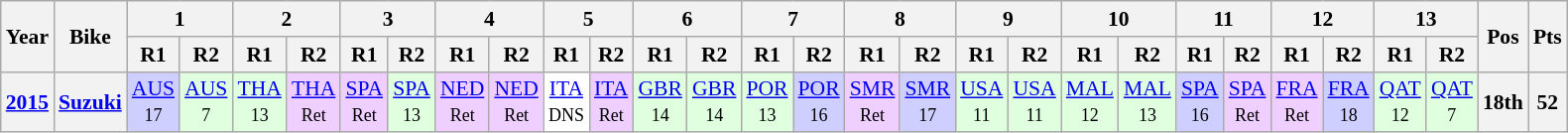<table class="wikitable" style="text-align:center; font-size:90%">
<tr>
<th valign="middle" rowspan=2>Year</th>
<th valign="middle" rowspan=2>Bike</th>
<th colspan=2>1</th>
<th colspan=2>2</th>
<th colspan=2>3</th>
<th colspan=2>4</th>
<th colspan=2>5</th>
<th colspan=2>6</th>
<th colspan=2>7</th>
<th colspan=2>8</th>
<th colspan=2>9</th>
<th colspan=2>10</th>
<th colspan=2>11</th>
<th colspan=2>12</th>
<th colspan=2>13</th>
<th rowspan=2>Pos</th>
<th rowspan=2>Pts</th>
</tr>
<tr>
<th>R1</th>
<th>R2</th>
<th>R1</th>
<th>R2</th>
<th>R1</th>
<th>R2</th>
<th>R1</th>
<th>R2</th>
<th>R1</th>
<th>R2</th>
<th>R1</th>
<th>R2</th>
<th>R1</th>
<th>R2</th>
<th>R1</th>
<th>R2</th>
<th>R1</th>
<th>R2</th>
<th>R1</th>
<th>R2</th>
<th>R1</th>
<th>R2</th>
<th>R1</th>
<th>R2</th>
<th>R1</th>
<th>R2</th>
</tr>
<tr>
<th><a href='#'>2015</a></th>
<th align="left"><a href='#'>Suzuki</a></th>
<td style="background:#CFCFFF;"><a href='#'>AUS</a><br><small>17</small></td>
<td style="background:#dfffdf;"><a href='#'>AUS</a><br><small>7</small></td>
<td style="background:#dfffdf;"><a href='#'>THA</a><br><small>13</small></td>
<td style="background:#efcfff;"><a href='#'>THA</a><br><small>Ret</small></td>
<td style="background:#efcfff;"><a href='#'>SPA</a><br><small>Ret</small></td>
<td style="background:#dfffdf;"><a href='#'>SPA</a><br><small>13</small></td>
<td style="background:#efcfff;"><a href='#'>NED</a><br><small>Ret</small></td>
<td style="background:#efcfff;"><a href='#'>NED</a><br><small>Ret</small></td>
<td style="background:#ffffff;"><a href='#'>ITA</a><br><small>DNS</small></td>
<td style="background:#efcfff;"><a href='#'>ITA</a><br><small>Ret</small></td>
<td style="background:#dfffdf;"><a href='#'>GBR</a><br><small>14</small></td>
<td style="background:#dfffdf;"><a href='#'>GBR</a><br><small>14</small></td>
<td style="background:#dfffdf;"><a href='#'>POR</a><br><small>13</small></td>
<td style="background:#CFCFFF;"><a href='#'>POR</a><br><small>16</small></td>
<td style="background:#efcfff;"><a href='#'>SMR</a><br><small>Ret</small></td>
<td style="background:#CFCFFF;"><a href='#'>SMR</a><br><small>17</small></td>
<td style="background:#dfffdf;"><a href='#'>USA</a><br><small>11</small></td>
<td style="background:#dfffdf;"><a href='#'>USA</a><br><small>11</small></td>
<td style="background:#dfffdf;"><a href='#'>MAL</a><br><small>12</small></td>
<td style="background:#dfffdf;"><a href='#'>MAL</a><br><small>13</small></td>
<td style="background:#CFCFFF;"><a href='#'>SPA</a><br><small>16</small></td>
<td style="background:#efcfff;"><a href='#'>SPA</a><br><small>Ret</small></td>
<td style="background:#efcfff;"><a href='#'>FRA</a><br><small>Ret</small></td>
<td style="background:#CFCFFF;"><a href='#'>FRA</a><br><small>18</small></td>
<td style="background:#dfffdf;"><a href='#'>QAT</a><br><small>12</small></td>
<td style="background:#dfffdf;"><a href='#'>QAT</a><br><small>7</small></td>
<th>18th</th>
<th>52</th>
</tr>
</table>
